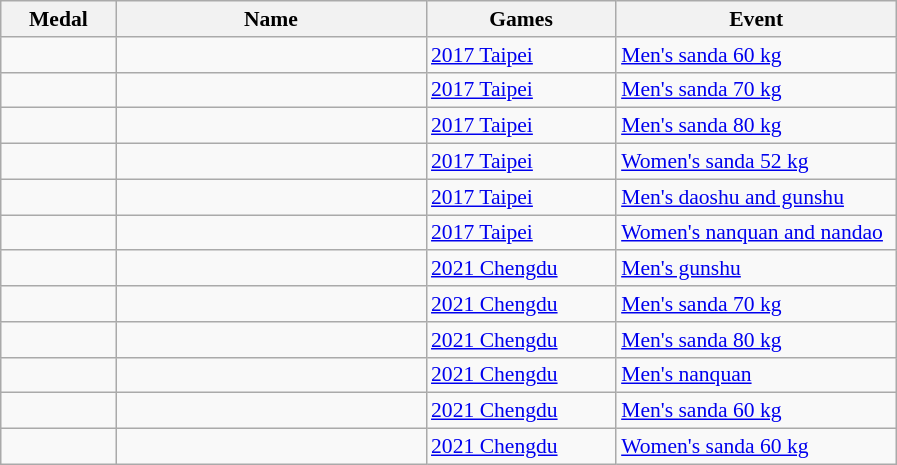<table class="wikitable sortable" style="font-size:90%">
<tr>
<th width="70">Medal</th>
<th width="200">Name</th>
<th width="120">Games</th>
<th width="180">Event</th>
</tr>
<tr>
<td></td>
<td></td>
<td><a href='#'>2017 Taipei</a></td>
<td><a href='#'>Men's sanda 60 kg</a></td>
</tr>
<tr>
<td></td>
<td></td>
<td><a href='#'>2017 Taipei</a></td>
<td><a href='#'>Men's sanda 70 kg</a></td>
</tr>
<tr>
<td></td>
<td></td>
<td><a href='#'>2017 Taipei</a></td>
<td><a href='#'>Men's sanda 80 kg</a></td>
</tr>
<tr>
<td></td>
<td></td>
<td><a href='#'>2017 Taipei</a></td>
<td><a href='#'>Women's sanda 52 kg</a></td>
</tr>
<tr>
<td></td>
<td></td>
<td><a href='#'>2017 Taipei</a></td>
<td><a href='#'>Men's daoshu and gunshu</a></td>
</tr>
<tr>
<td></td>
<td></td>
<td><a href='#'>2017 Taipei</a></td>
<td><a href='#'>Women's nanquan and nandao</a></td>
</tr>
<tr>
<td></td>
<td></td>
<td><a href='#'>2021 Chengdu</a></td>
<td><a href='#'>Men's gunshu</a></td>
</tr>
<tr>
<td></td>
<td></td>
<td><a href='#'>2021 Chengdu</a></td>
<td><a href='#'>Men's sanda 70 kg</a></td>
</tr>
<tr>
<td></td>
<td></td>
<td><a href='#'>2021 Chengdu</a></td>
<td><a href='#'>Men's sanda 80 kg</a></td>
</tr>
<tr>
<td></td>
<td></td>
<td><a href='#'>2021 Chengdu</a></td>
<td><a href='#'>Men's nanquan</a></td>
</tr>
<tr>
<td></td>
<td></td>
<td><a href='#'>2021 Chengdu</a></td>
<td><a href='#'>Men's sanda 60 kg</a></td>
</tr>
<tr>
<td></td>
<td></td>
<td><a href='#'>2021 Chengdu</a></td>
<td><a href='#'>Women's sanda 60 kg</a></td>
</tr>
</table>
